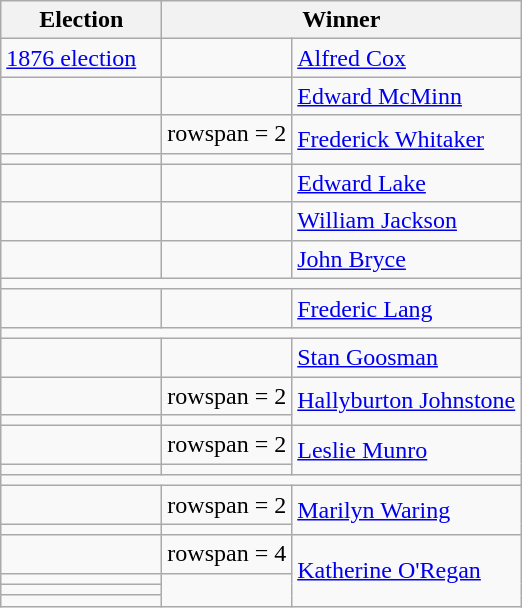<table class=wikitable>
<tr>
<th width=100>Election</th>
<th width=175 colspan=2>Winner</th>
</tr>
<tr>
<td><a href='#'>1876 election</a></td>
<td></td>
<td><a href='#'>Alfred Cox</a></td>
</tr>
<tr>
<td></td>
<td></td>
<td><a href='#'>Edward McMinn</a></td>
</tr>
<tr>
<td></td>
<td>rowspan = 2 </td>
<td rowspan = 2><a href='#'>Frederick Whitaker</a></td>
</tr>
<tr>
<td></td>
</tr>
<tr>
<td></td>
<td></td>
<td><a href='#'>Edward Lake</a></td>
</tr>
<tr>
<td></td>
<td></td>
<td><a href='#'>William Jackson</a></td>
</tr>
<tr>
<td></td>
<td></td>
<td><a href='#'>John Bryce</a></td>
</tr>
<tr>
<td colspan=3 align=center></td>
</tr>
<tr>
<td></td>
<td></td>
<td><a href='#'>Frederic Lang</a></td>
</tr>
<tr>
<td colspan=3 align=center></td>
</tr>
<tr>
<td></td>
<td></td>
<td><a href='#'>Stan Goosman</a></td>
</tr>
<tr>
<td></td>
<td>rowspan = 2 </td>
<td rowspan = 2><a href='#'>Hallyburton Johnstone</a></td>
</tr>
<tr>
<td></td>
</tr>
<tr>
<td></td>
<td>rowspan = 2 </td>
<td rowspan = 2><a href='#'>Leslie Munro</a></td>
</tr>
<tr>
<td></td>
</tr>
<tr>
<td colspan=3 align=center></td>
</tr>
<tr>
<td></td>
<td>rowspan = 2 </td>
<td rowspan = 2><a href='#'>Marilyn Waring</a></td>
</tr>
<tr>
<td></td>
</tr>
<tr>
<td></td>
<td>rowspan = 4 </td>
<td rowspan = 4><a href='#'>Katherine O'Regan</a></td>
</tr>
<tr>
<td></td>
</tr>
<tr>
<td></td>
</tr>
<tr>
<td></td>
</tr>
</table>
